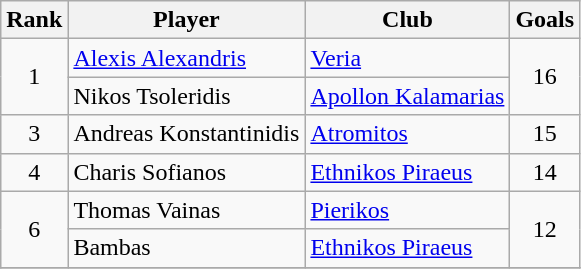<table class="wikitable" style="text-align:center">
<tr>
<th>Rank</th>
<th>Player</th>
<th>Club</th>
<th>Goals</th>
</tr>
<tr>
<td rowspan="2">1</td>
<td align="left"> <a href='#'>Alexis Alexandris</a></td>
<td align="left"><a href='#'>Veria</a></td>
<td rowspan="2">16</td>
</tr>
<tr>
<td align="left"> Nikos Tsoleridis</td>
<td align="left"><a href='#'>Apollon Kalamarias</a></td>
</tr>
<tr>
<td>3</td>
<td align="left"> Andreas Konstantinidis</td>
<td align="left"><a href='#'>Atromitos</a></td>
<td>15</td>
</tr>
<tr>
<td>4</td>
<td align="left"> Charis Sofianos</td>
<td align="left"><a href='#'>Ethnikos Piraeus</a></td>
<td>14</td>
</tr>
<tr>
<td rowspan="2">6</td>
<td align="left"> Thomas Vainas</td>
<td align="left"><a href='#'>Pierikos</a></td>
<td rowspan="2">12</td>
</tr>
<tr>
<td align="left"> Bambas</td>
<td align="left"><a href='#'>Ethnikos Piraeus</a></td>
</tr>
<tr>
</tr>
</table>
